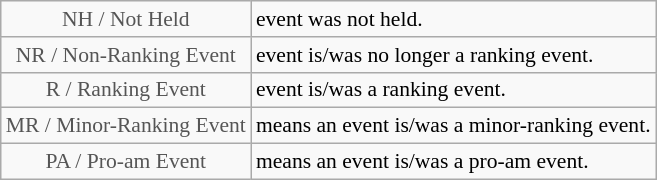<table class="wikitable" style="font-size:90%">
<tr>
<td style="text-align:center; color:#555555;" colspan="4">NH / Not Held</td>
<td>event was not held.</td>
</tr>
<tr>
<td style="text-align:center; color:#555555;" colspan="4">NR / Non-Ranking Event</td>
<td>event is/was no longer a ranking event.</td>
</tr>
<tr>
<td style="text-align:center; color:#555555;" colspan="4">R / Ranking Event</td>
<td>event is/was a ranking event.</td>
</tr>
<tr>
<td style="text-align:center; color:#555555;" colspan="4">MR / Minor-Ranking Event</td>
<td>means an event is/was a minor-ranking event.</td>
</tr>
<tr>
<td style="text-align:center; color:#555555;" colspan="4">PA / Pro-am Event</td>
<td>means an event is/was a pro-am event.</td>
</tr>
</table>
